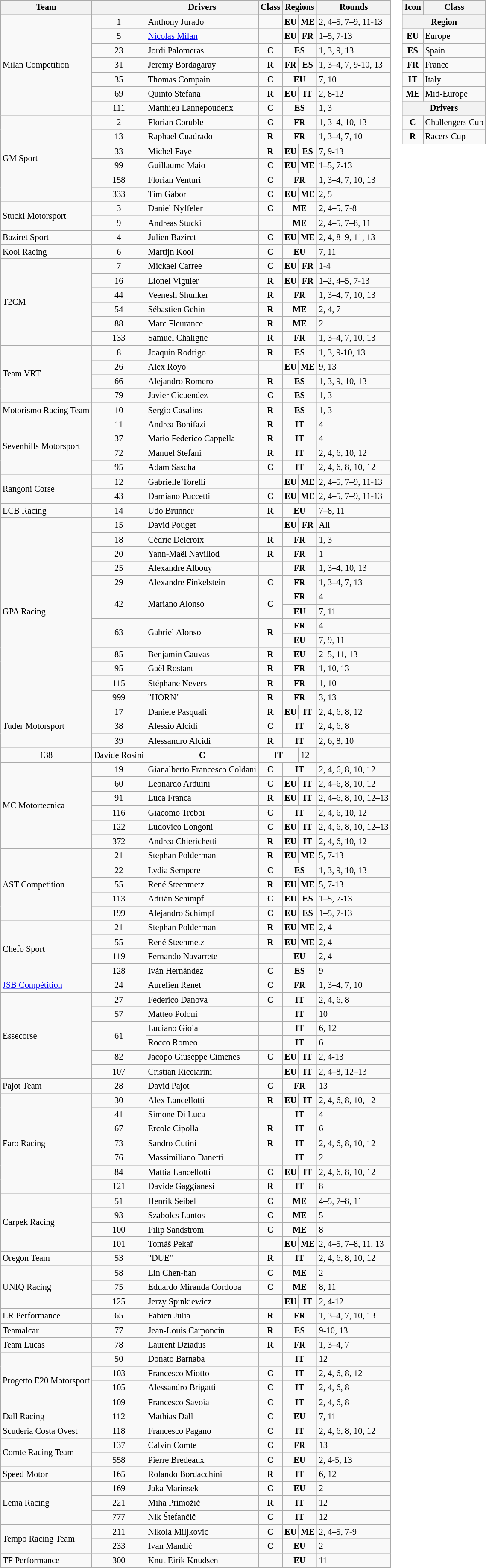<table>
<tr>
<td valign="top"><br><table class="wikitable" style="font-size:85%;">
<tr>
<th>Team</th>
<th></th>
<th>Drivers</th>
<th>Class</th>
<th colspan="2">Regions</th>
<th>Rounds</th>
</tr>
<tr>
<td rowspan="7">Milan Competition</td>
<td align="center">1</td>
<td> Anthony Jurado</td>
<td align="center"></td>
<td align="center"><strong><span>EU</span></strong></td>
<td align="center"><strong><span>ME</span></strong></td>
<td>2, 4–5, 7–9, 11-13</td>
</tr>
<tr>
<td align="center">5</td>
<td> <a href='#'>Nicolas Milan</a></td>
<td align="center"></td>
<td align="center"><strong><span>EU</span></strong></td>
<td align="center"><strong><span>FR</span></strong></td>
<td>1–5, 7-13</td>
</tr>
<tr>
<td align="center">23</td>
<td> Jordi Palomeras</td>
<td align="center"><strong><span>C</span></strong></td>
<td colspan="2" align="center"><strong><span>ES</span></strong></td>
<td>1, 3, 9, 13</td>
</tr>
<tr>
<td align="center">31</td>
<td> Jeremy Bordagaray</td>
<td align="center"><strong><span>R</span></strong></td>
<td align="center"><strong><span>FR</span></strong></td>
<td align="center"><strong><span>ES</span></strong></td>
<td>1, 3–4, 7, 9-10, 13</td>
</tr>
<tr>
<td align="center">35</td>
<td> Thomas Compain</td>
<td align="center"><strong><span>C</span></strong></td>
<td colspan="2" align="center"><strong><span>EU</span></strong></td>
<td>7, 10</td>
</tr>
<tr>
<td align="center">69</td>
<td> Quinto Stefana</td>
<td align="center"><strong><span>R</span></strong></td>
<td align="center"><strong><span>EU</span></strong></td>
<td align="center"><strong><span>IT</span></strong></td>
<td>2, 8-12</td>
</tr>
<tr>
<td align="center">111</td>
<td> Matthieu Lannepoudenx</td>
<td align="center"><strong><span>C</span></strong></td>
<td colspan="2" align="center"><strong><span>ES</span></strong></td>
<td>1, 3</td>
</tr>
<tr>
<td rowspan="6">GM Sport</td>
<td align="center">2</td>
<td> Florian Coruble</td>
<td align="center"><strong><span>C</span></strong></td>
<td colspan="2" align="center"><strong><span>FR</span></strong></td>
<td>1, 3–4, 10, 13</td>
</tr>
<tr>
<td align="center">13</td>
<td> Raphael Cuadrado</td>
<td align="center"><strong><span>R</span></strong></td>
<td colspan="2" align="center"><strong><span>FR</span></strong></td>
<td>1, 3–4, 7, 10</td>
</tr>
<tr>
<td align="center">33</td>
<td> Michel Faye</td>
<td align="center"><strong><span>R</span></strong></td>
<td align="center"><strong><span>EU</span></strong></td>
<td align="center"><strong><span>ES</span></strong></td>
<td>7, 9-13</td>
</tr>
<tr>
<td align="center">99</td>
<td> Guillaume Maio</td>
<td align="center"><strong><span>C</span></strong></td>
<td align="center"><strong><span>EU</span></strong></td>
<td align="center"><strong><span>ME</span></strong></td>
<td>1–5, 7-13</td>
</tr>
<tr>
<td align="center">158</td>
<td> Florian Venturi</td>
<td align="center"><strong><span>C</span></strong></td>
<td colspan="2" align="center"><strong><span>FR</span></strong></td>
<td>1, 3–4, 7, 10, 13</td>
</tr>
<tr>
<td align="center">333</td>
<td> Tim Gábor</td>
<td align="center"><strong><span>C</span></strong></td>
<td align="center"><strong><span>EU</span></strong></td>
<td align="center"><strong><span>ME</span></strong></td>
<td>2, 5</td>
</tr>
<tr>
<td rowspan="2">Stucki Motorsport</td>
<td align="center">3</td>
<td> Daniel Nyffeler</td>
<td align="center"><strong><span>C</span></strong></td>
<td colspan="2" align="center"><strong><span>ME</span></strong></td>
<td>2, 4–5, 7-8</td>
</tr>
<tr>
<td align="center">9</td>
<td> Andreas Stucki</td>
<td align="center"></td>
<td colspan="2" align="center"><strong><span>ME</span></strong></td>
<td>2, 4–5, 7–8, 11</td>
</tr>
<tr>
<td rowspan="1">Baziret Sport</td>
<td align="center">4</td>
<td> Julien Baziret</td>
<td align="center"><strong><span>C</span></strong></td>
<td align="center"><strong><span>EU</span></strong></td>
<td align="center"><strong><span>ME</span></strong></td>
<td>2, 4, 8–9, 11, 13</td>
</tr>
<tr>
<td rowspan="1">Kool Racing</td>
<td align="center">6</td>
<td> Martijn Kool</td>
<td align="center"><strong><span>C</span></strong></td>
<td colspan="2" align="center"><strong><span>EU</span></strong></td>
<td>7, 11</td>
</tr>
<tr>
<td rowspan="6">T2CM</td>
<td align="center">7</td>
<td> Mickael Carree</td>
<td align="center"><strong><span>C</span></strong></td>
<td align="center"><strong><span>EU</span></strong></td>
<td align="center"><strong><span>FR</span></strong></td>
<td>1-4</td>
</tr>
<tr>
<td align="center">16</td>
<td> Lionel Viguier</td>
<td align="center"><strong><span>R</span></strong></td>
<td align="center"><strong><span>EU</span></strong></td>
<td align="center"><strong><span>FR</span></strong></td>
<td>1–2, 4–5, 7-13</td>
</tr>
<tr>
<td align="center">44</td>
<td> Veenesh Shunker</td>
<td align="center"><strong><span>R</span></strong></td>
<td colspan="2" align="center"><strong><span>FR</span></strong></td>
<td>1, 3–4, 7, 10, 13</td>
</tr>
<tr>
<td align="center">54</td>
<td> Sébastien Gehin</td>
<td align="center"><strong><span>R</span></strong></td>
<td colspan="2" align="center"><strong><span>ME</span></strong></td>
<td>2, 4, 7</td>
</tr>
<tr>
<td align="center">88</td>
<td> Marc Fleurance</td>
<td align="center"><strong><span>R</span></strong></td>
<td colspan="2" align="center"><strong><span>ME</span></strong></td>
<td>2</td>
</tr>
<tr>
<td align="center">133</td>
<td> Samuel Chaligne</td>
<td align="center"><strong><span>R</span></strong></td>
<td colspan="2" align="center"><strong><span>FR</span></strong></td>
<td>1, 3–4, 7, 10, 13</td>
</tr>
<tr>
<td rowspan="4">Team VRT</td>
<td align="center">8</td>
<td> Joaquin Rodrigo</td>
<td align="center"><strong><span>R</span></strong></td>
<td colspan="2" align="center"><strong><span>ES</span></strong></td>
<td>1, 3, 9-10, 13</td>
</tr>
<tr>
<td align="center">26</td>
<td> Alex Royo</td>
<td align="center"></td>
<td align="center"><strong><span>EU</span></strong></td>
<td align="center"><strong><span>ME</span></strong></td>
<td>9, 13</td>
</tr>
<tr>
<td align="center">66</td>
<td> Alejandro Romero</td>
<td align="center"><strong><span>R</span></strong></td>
<td colspan="2" align="center"><strong><span>ES</span></strong></td>
<td>1, 3, 9, 10, 13</td>
</tr>
<tr>
<td align="center">79</td>
<td> Javier Cicuendez</td>
<td align="center"><strong><span>C</span></strong></td>
<td colspan="2" align="center"><strong><span>ES</span></strong></td>
<td>1, 3</td>
</tr>
<tr>
<td rowspan="1">Motorismo Racing Team</td>
<td align="center">10</td>
<td> Sergio Casalins</td>
<td align="center"><strong><span>R</span></strong></td>
<td colspan="2" align="center"><strong><span>ES</span></strong></td>
<td>1, 3</td>
</tr>
<tr>
<td rowspan="4">Sevenhills Motorsport</td>
<td align="center">11</td>
<td> Andrea Bonifazi</td>
<td align="center"><strong><span>R</span></strong></td>
<td colspan="2" align="center"><strong><span>IT</span></strong></td>
<td>4</td>
</tr>
<tr>
<td align="center">37</td>
<td> Mario Federico Cappella</td>
<td align="center"><strong><span>R</span></strong></td>
<td colspan="2" align="center"><strong><span>IT</span></strong></td>
<td>4</td>
</tr>
<tr>
<td align="center">72</td>
<td> Manuel Stefani</td>
<td align="center"><strong><span>R</span></strong></td>
<td colspan="2" align="center"><strong><span>IT</span></strong></td>
<td>2, 4, 6, 10, 12</td>
</tr>
<tr>
<td align="center">95</td>
<td> Adam Sascha</td>
<td align="center"><strong><span>C</span></strong></td>
<td colspan="2" align="center"><strong><span>IT</span></strong></td>
<td>2, 4, 6, 8, 10, 12</td>
</tr>
<tr>
<td rowspan="2">Rangoni Corse</td>
<td align="center">12</td>
<td> Gabrielle Torelli</td>
<td align="center"></td>
<td align="center"><strong><span>EU</span></strong></td>
<td align="center"><strong><span>ME</span></strong></td>
<td>2, 4–5, 7–9, 11-13</td>
</tr>
<tr>
<td align="center">43</td>
<td> Damiano Puccetti</td>
<td align="center"><strong><span>C</span></strong></td>
<td align="center"><strong><span>EU</span></strong></td>
<td align="center"><strong><span>ME</span></strong></td>
<td>2, 4–5, 7–9, 11-13</td>
</tr>
<tr>
<td rowspan="1">LCB Racing</td>
<td align="center">14</td>
<td> Udo Brunner</td>
<td align="center"><strong><span>R</span></strong></td>
<td colspan="2" align="center"><strong><span>EU</span></strong></td>
<td>7–8, 11</td>
</tr>
<tr>
<td rowspan="13">GPA Racing</td>
<td align="center">15</td>
<td> David Pouget</td>
<td align="center"></td>
<td align="center"><strong><span>EU</span></strong></td>
<td align="center"><strong><span>FR</span></strong></td>
<td>All</td>
</tr>
<tr>
<td align="center">18</td>
<td> Cédric Delcroix</td>
<td align="center"><strong><span>R</span></strong></td>
<td colspan="2" align="center"><strong><span>FR</span></strong></td>
<td>1, 3</td>
</tr>
<tr>
<td align="center">20</td>
<td> Yann-Maël Navillod</td>
<td align="center"><strong><span>R</span></strong></td>
<td colspan="2" align="center"><strong><span>FR</span></strong></td>
<td>1</td>
</tr>
<tr>
<td align="center">25</td>
<td> Alexandre Albouy</td>
<td></td>
<td colspan="2" align="center"><strong><span>FR</span></strong></td>
<td>1, 3–4, 10, 13</td>
</tr>
<tr>
<td align="center">29</td>
<td> Alexandre Finkelstein</td>
<td align="center"><strong><span>C</span></strong></td>
<td colspan="2" align="center"><strong><span>FR</span></strong></td>
<td>1, 3–4, 7, 13</td>
</tr>
<tr>
<td rowspan="2" align="center">42</td>
<td rowspan="2"> Mariano Alonso</td>
<td rowspan="2" align="center"><strong><span>C</span></strong></td>
<td colspan="2" align="center"><strong><span>FR</span></strong></td>
<td>4</td>
</tr>
<tr>
<td colspan="2" align="center"><strong><span>EU</span></strong></td>
<td>7, 11</td>
</tr>
<tr>
<td rowspan="2" align="center">63</td>
<td rowspan="2"> Gabriel Alonso</td>
<td rowspan="2" align="center"><strong><span>R</span></strong></td>
<td colspan="2" align="center"><strong><span>FR</span></strong></td>
<td>4</td>
</tr>
<tr>
<td colspan="2" align="center"><strong><span>EU</span></strong></td>
<td>7, 9, 11</td>
</tr>
<tr>
<td align="center">85</td>
<td> Benjamin Cauvas</td>
<td align="center"><strong><span>R</span></strong></td>
<td colspan="2" align="center"><strong><span>EU</span></strong></td>
<td>2–5, 11, 13</td>
</tr>
<tr>
<td align="center">95</td>
<td> Gaël Rostant</td>
<td align="center"><strong><span>R</span></strong></td>
<td colspan="2" align="center"><strong><span>FR</span></strong></td>
<td>1, 10, 13</td>
</tr>
<tr>
<td align="center">115</td>
<td> Stéphane Nevers</td>
<td align="center"><strong><span>R</span></strong></td>
<td colspan="2" align="center"><strong><span>FR</span></strong></td>
<td>1, 10</td>
</tr>
<tr>
<td align="center">999</td>
<td> "HORN"</td>
<td align="center"><strong><span>R</span></strong></td>
<td colspan="2" align="center"><strong><span>FR</span></strong></td>
<td>3, 13</td>
</tr>
<tr>
<td rowspan="4">Tuder Motorsport</td>
<td align="center">17</td>
<td> Daniele Pasquali</td>
<td align="center"><strong><span>R</span></strong></td>
<td align="center"><strong><span>EU</span></strong></td>
<td align="center"><strong><span>IT</span></strong></td>
<td>2, 4, 6, 8, 12</td>
</tr>
<tr>
<td align="center">38</td>
<td> Alessio Alcidi</td>
<td align="center"><strong><span>C</span></strong></td>
<td colspan="2" align="center"><strong><span>IT</span></strong></td>
<td>2, 4, 6, 8</td>
</tr>
<tr>
<td align="center">39</td>
<td> Alessandro Alcidi</td>
<td align="center"><strong><span>R</span></strong></td>
<td colspan="2" align="center"><strong><span>IT</span></strong></td>
<td>2, 6, 8, 10</td>
</tr>
<tr>
</tr>
<tr>
<td align="center">138</td>
<td> Davide Rosini</td>
<td align="center"><strong><span>C</span></strong></td>
<td colspan="2" align="center"><strong><span>IT</span></strong></td>
<td>12</td>
</tr>
<tr>
<td rowspan="6">MC Motortecnica</td>
<td align="center">19</td>
<td> Gianalberto Francesco Coldani</td>
<td align="center"><strong><span>C</span></strong></td>
<td colspan="2" align="center"><strong><span>IT</span></strong></td>
<td>2, 4, 6, 8, 10, 12</td>
</tr>
<tr>
<td align="center">60</td>
<td> Leonardo Arduini</td>
<td align="center"><strong><span>C</span></strong></td>
<td align="center"><strong><span>EU</span></strong></td>
<td align="center"><strong><span>IT</span></strong></td>
<td>2, 4–6, 8, 10, 12</td>
</tr>
<tr>
<td align="center">91</td>
<td> Luca Franca</td>
<td align="center"><strong><span>R</span></strong></td>
<td align="center"><strong><span>EU</span></strong></td>
<td align="center"><strong><span>IT</span></strong></td>
<td>2, 4–6, 8, 10, 12–13</td>
</tr>
<tr>
<td align="center">116</td>
<td> Giacomo Trebbi</td>
<td align="center"><strong><span>C</span></strong></td>
<td colspan="2" align="center"><strong><span>IT</span></strong></td>
<td>2, 4, 6, 10, 12</td>
</tr>
<tr>
<td align="center">122</td>
<td> Ludovico Longoni</td>
<td align="center"><strong><span>C</span></strong></td>
<td align="center"><strong><span>EU</span></strong></td>
<td align="center"><strong><span>IT</span></strong></td>
<td>2, 4, 6, 8, 10, 12–13</td>
</tr>
<tr>
<td align="center">372</td>
<td> Andrea Chierichetti</td>
<td align="center"><strong><span>R</span></strong></td>
<td align="center"><strong><span>EU</span></strong></td>
<td align="center"><strong><span>IT</span></strong></td>
<td>2, 4, 6, 10, 12</td>
</tr>
<tr>
<td rowspan="5">AST Competition</td>
<td align="center">21</td>
<td> Stephan Polderman</td>
<td align="center"><strong><span>R</span></strong></td>
<td align="center"><strong><span>EU</span></strong></td>
<td align="center"><strong><span>ME</span></strong></td>
<td>5, 7-13</td>
</tr>
<tr>
<td align="center">22</td>
<td> Lydia Sempere</td>
<td align="center"><strong><span>C</span></strong></td>
<td colspan="2" align="center"><strong><span>ES</span></strong></td>
<td>1, 3, 9, 10, 13</td>
</tr>
<tr>
<td align="center">55</td>
<td> René Steenmetz</td>
<td align="center"><strong><span>R</span></strong></td>
<td align="center"><strong><span>EU</span></strong></td>
<td align="center"><strong><span>ME</span></strong></td>
<td>5, 7-13</td>
</tr>
<tr>
<td align="center">113</td>
<td> Adrián Schimpf</td>
<td align="center"><strong><span>C</span></strong></td>
<td align="center"><strong><span>EU</span></strong></td>
<td align="center"><strong><span>ES</span></strong></td>
<td>1–5, 7-13</td>
</tr>
<tr>
<td align="center">199</td>
<td> Alejandro Schimpf</td>
<td align="center"><strong><span>C</span></strong></td>
<td align="center"><strong><span>EU</span></strong></td>
<td align="center"><strong><span>ES</span></strong></td>
<td>1–5, 7-13</td>
</tr>
<tr>
<td rowspan="4">Chefo Sport</td>
<td align="center">21</td>
<td> Stephan Polderman</td>
<td align="center"><strong><span>R</span></strong></td>
<td align="center"><strong><span>EU</span></strong></td>
<td align="center"><strong><span>ME</span></strong></td>
<td>2, 4</td>
</tr>
<tr>
<td align="center">55</td>
<td> René Steenmetz</td>
<td align="center"><strong><span>R</span></strong></td>
<td align="center"><strong><span>EU</span></strong></td>
<td align="center"><strong><span>ME</span></strong></td>
<td>2, 4</td>
</tr>
<tr>
<td align="center">119</td>
<td> Fernando Navarrete</td>
<td align="center"></td>
<td colspan="2" align="center"><strong><span>EU</span></strong></td>
<td>2, 4</td>
</tr>
<tr>
<td align="center">128</td>
<td> Iván Hernández</td>
<td align="center"><strong><span>C</span></strong></td>
<td colspan="2" align="center"><strong><span>ES</span></strong></td>
<td>9</td>
</tr>
<tr>
<td rowspan="1"><a href='#'>JSB Compétition</a></td>
<td align="center">24</td>
<td> Aurelien Renet</td>
<td align="center"><strong><span>C</span></strong></td>
<td colspan="2" align="center"><strong><span>FR</span></strong></td>
<td>1, 3–4, 7, 10</td>
</tr>
<tr>
<td rowspan="6">Essecorse</td>
<td align="center">27</td>
<td> Federico Danova</td>
<td align="center"><strong><span>C</span></strong></td>
<td colspan="2" align="center"><strong><span>IT</span></strong></td>
<td>2, 4, 6, 8</td>
</tr>
<tr>
<td align="center">57</td>
<td> Matteo Poloni</td>
<td></td>
<td colspan="2" align="center"><strong><span>IT</span></strong></td>
<td>10</td>
</tr>
<tr>
<td rowspan="2" align="center">61</td>
<td> Luciano Gioia</td>
<td align="center"></td>
<td colspan="2" align="center"><strong><span>IT</span></strong></td>
<td>6, 12</td>
</tr>
<tr>
<td> Rocco Romeo</td>
<td align="center"></td>
<td colspan="2" align="center"><strong><span>IT</span></strong></td>
<td>6</td>
</tr>
<tr>
<td align="center">82</td>
<td> Jacopo Giuseppe Cimenes</td>
<td align="center"><strong><span>C</span></strong></td>
<td align="center"><strong><span>EU</span></strong></td>
<td align="center"><strong><span>IT</span></strong></td>
<td>2, 4-13</td>
</tr>
<tr>
<td align="center">107</td>
<td> Cristian Ricciarini</td>
<td></td>
<td align="center"><strong><span>EU</span></strong></td>
<td align="center"><strong><span>IT</span></strong></td>
<td>2, 4–8, 12–13</td>
</tr>
<tr>
<td rowspan="1">Pajot Team</td>
<td align="center">28</td>
<td> David Pajot</td>
<td align="center"><strong><span>C</span></strong></td>
<td colspan="2" align="center"><strong><span>FR</span></strong></td>
<td>13</td>
</tr>
<tr>
<td rowspan="7">Faro Racing</td>
<td align="center">30</td>
<td> Alex Lancellotti</td>
<td align="center"><strong><span>R</span></strong></td>
<td align="center"><strong><span>EU</span></strong></td>
<td align="center"><strong><span>IT</span></strong></td>
<td>2, 4, 6, 8, 10, 12</td>
</tr>
<tr>
<td align="center">41</td>
<td> Simone Di Luca</td>
<td align="center"></td>
<td colspan="2" align="center"><strong><span>IT</span></strong></td>
<td>4</td>
</tr>
<tr>
<td align="center">67</td>
<td> Ercole Cipolla</td>
<td align="center"><strong><span>R</span></strong></td>
<td colspan="2" align="center"><strong><span>IT</span></strong></td>
<td>6</td>
</tr>
<tr>
<td align="center">73</td>
<td> Sandro Cutini</td>
<td align="center"><strong><span>R</span></strong></td>
<td colspan="2" align="center"><strong><span>IT</span></strong></td>
<td>2, 4, 6, 8, 10, 12</td>
</tr>
<tr>
<td align="center">76</td>
<td> Massimiliano Danetti</td>
<td align="center"></td>
<td colspan="2" align="center"><strong><span>IT</span></strong></td>
<td>2</td>
</tr>
<tr>
<td align="center">84</td>
<td> Mattia Lancellotti</td>
<td align="center"><strong><span>C</span></strong></td>
<td align="center"><strong><span>EU</span></strong></td>
<td align="center"><strong><span>IT</span></strong></td>
<td>2, 4, 6, 8, 10, 12</td>
</tr>
<tr>
<td align="center">121</td>
<td> Davide Gaggianesi</td>
<td align="center"><strong><span>R</span></strong></td>
<td colspan="2" align="center"><strong><span>IT</span></strong></td>
<td>8</td>
</tr>
<tr>
<td rowspan="4">Carpek Racing</td>
<td align="center">51</td>
<td> Henrik Seibel</td>
<td align="center"><strong><span>C</span></strong></td>
<td colspan="2" align="center"><strong><span>ME</span></strong></td>
<td>4–5, 7–8, 11</td>
</tr>
<tr>
<td align="center">93</td>
<td> Szabolcs Lantos</td>
<td align="center"><strong><span>C</span></strong></td>
<td colspan="2" align="center"><strong><span>ME</span></strong></td>
<td>5</td>
</tr>
<tr>
<td align="center">100</td>
<td> Filip Sandström</td>
<td align="center"><strong><span>C</span></strong></td>
<td colspan="2" align="center"><strong><span>ME</span></strong></td>
<td>8</td>
</tr>
<tr>
<td align="center">101</td>
<td> Tomáš Pekař</td>
<td align="center"></td>
<td align="center"><strong><span>EU</span></strong></td>
<td align="center"><strong><span>ME</span></strong></td>
<td>2, 4–5, 7–8, 11, 13</td>
</tr>
<tr>
<td rowspan="1">Oregon Team</td>
<td align="center">53</td>
<td> "DUE"</td>
<td align="center"><strong><span>R</span></strong></td>
<td colspan="2" align="center"><strong><span>IT</span></strong></td>
<td>2, 4, 6, 8, 10, 12</td>
</tr>
<tr>
<td rowspan="3">UNIQ Racing</td>
<td align="center">58</td>
<td> Lin Chen-han</td>
<td align="center"><strong><span>C</span></strong></td>
<td colspan="2" align="center"><strong><span>ME</span></strong></td>
<td>2</td>
</tr>
<tr>
<td align="center">75</td>
<td> Eduardo Miranda Cordoba</td>
<td align="center"><strong><span>C</span></strong></td>
<td colspan="2" align="center"><strong><span>ME</span></strong></td>
<td>8, 11</td>
</tr>
<tr>
<td align="center">125</td>
<td> Jerzy Spinkiewicz</td>
<td align="center"></td>
<td align="center"><strong><span>EU</span></strong></td>
<td align="center"><strong><span>IT</span></strong></td>
<td>2, 4-12</td>
</tr>
<tr>
<td rowspan="1">LR Performance</td>
<td align="center">65</td>
<td> Fabien Julia</td>
<td align="center"><strong><span>R</span></strong></td>
<td colspan="2" align="center"><strong><span>FR</span></strong></td>
<td>1, 3–4, 7, 10, 13</td>
</tr>
<tr>
<td rowspan="1">Teamalcar</td>
<td align="center">77</td>
<td> Jean-Louis Carponcin</td>
<td align="center"><strong><span>R</span></strong></td>
<td colspan="2" align="center"><strong><span>ES</span></strong></td>
<td>9-10, 13</td>
</tr>
<tr>
<td rowspan="1">Team Lucas</td>
<td align="center">78</td>
<td> Laurent Dziadus</td>
<td align="center"><strong><span>R</span></strong></td>
<td colspan="2" align="center"><strong><span>FR</span></strong></td>
<td>1, 3–4, 7</td>
</tr>
<tr>
<td rowspan="4">Progetto E20 Motorsport</td>
<td align="center">50</td>
<td> Donato Barnaba</td>
<td align="center"></td>
<td colspan="2" align="center"><strong><span>IT</span></strong></td>
<td>12</td>
</tr>
<tr>
<td align="center">103</td>
<td> Francesco Miotto</td>
<td align="center"><strong><span>C</span></strong></td>
<td colspan="2" align="center"><strong><span>IT</span></strong></td>
<td>2, 4, 6, 8, 12</td>
</tr>
<tr>
<td align="center">105</td>
<td> Alessandro Brigatti</td>
<td align="center"><strong><span>C</span></strong></td>
<td colspan="2" align="center"><strong><span>IT</span></strong></td>
<td>2, 4, 6, 8</td>
</tr>
<tr>
<td align="center">109</td>
<td> Francesco Savoia</td>
<td align="center"><strong><span>C</span></strong></td>
<td colspan="2" align="center"><strong><span>IT</span></strong></td>
<td>2, 4, 6, 8</td>
</tr>
<tr>
<td rowspan="1">Dall Racing</td>
<td align="center">112</td>
<td> Mathias Dall</td>
<td align="center"><strong><span>C</span></strong></td>
<td colspan="2" align="center"><strong><span>EU</span></strong></td>
<td>7, 11</td>
</tr>
<tr>
<td rowspan="1">Scuderia Costa Ovest</td>
<td align="center">118</td>
<td> Francesco Pagano</td>
<td align="center"><strong><span>C</span></strong></td>
<td colspan="2" align="center"><strong><span>IT</span></strong></td>
<td>2, 4, 6, 8, 10, 12</td>
</tr>
<tr>
<td rowspan="2">Comte Racing Team</td>
<td align="center">137</td>
<td> Calvin Comte</td>
<td align="center"><strong><span>C</span></strong></td>
<td colspan="2" align="center"><strong><span>FR</span></strong></td>
<td>13</td>
</tr>
<tr>
<td align="center">558</td>
<td> Pierre Bredeaux</td>
<td align="center"><strong><span>C</span></strong></td>
<td colspan="2" align="center"><strong><span>EU</span></strong></td>
<td>2, 4-5, 13</td>
</tr>
<tr>
<td rowspan="1">Speed Motor</td>
<td align="center">165</td>
<td> Rolando Bordacchini</td>
<td align="center"><strong><span>R</span></strong></td>
<td colspan="2" align="center"><strong><span>IT</span></strong></td>
<td>6, 12</td>
</tr>
<tr>
<td rowspan="3">Lema Racing</td>
<td align="center">169</td>
<td> Jaka Marinsek</td>
<td align="center"><strong><span>C</span></strong></td>
<td colspan="2" align="center"><strong><span>EU</span></strong></td>
<td>2</td>
</tr>
<tr>
<td align="center">221</td>
<td> Miha Primožič</td>
<td align="center"><strong><span>R</span></strong></td>
<td colspan="2" align="center"><strong><span>IT</span></strong></td>
<td>12</td>
</tr>
<tr>
<td align="center">777</td>
<td> Nik Štefančič</td>
<td align="center"><strong><span>C</span></strong></td>
<td colspan="2" align="center"><strong><span>IT</span></strong></td>
<td>12</td>
</tr>
<tr>
<td rowspan="2">Tempo Racing Team</td>
<td align="center">211</td>
<td> Nikola Miljkovic</td>
<td align="center"><strong><span>C</span></strong></td>
<td align="center"><strong><span>EU</span></strong></td>
<td align="center"><strong><span>ME</span></strong></td>
<td>2, 4–5, 7-9</td>
</tr>
<tr>
<td align="center">233</td>
<td> Ivan Mandić</td>
<td align="center"><strong><span>C</span></strong></td>
<td colspan="2" align="center"><strong><span>EU</span></strong></td>
<td>2</td>
</tr>
<tr>
<td rowspan="1">TF Performance</td>
<td align="center">300</td>
<td> Knut Eirik Knudsen</td>
<td align="center"></td>
<td colspan="2" align="center"><strong><span>EU</span></strong></td>
<td>11</td>
</tr>
<tr>
</tr>
</table>
</td>
<td valign="top"><br><table class="wikitable" style="font-size: 85%;">
<tr>
<th>Icon</th>
<th>Class</th>
</tr>
<tr>
<th colspan=2>Region</th>
</tr>
<tr>
<td align="center"><strong><span>EU</span></strong></td>
<td>Europe</td>
</tr>
<tr>
<td align="center"><strong><span>ES</span></strong></td>
<td>Spain</td>
</tr>
<tr>
<td align="center"><strong><span>FR</span></strong></td>
<td>France</td>
</tr>
<tr>
<td align="center"><strong><span>IT</span></strong></td>
<td>Italy</td>
</tr>
<tr>
<td align="center"><strong><span>ME</span></strong></td>
<td>Mid-Europe</td>
</tr>
<tr>
<th colspan=2>Drivers</th>
</tr>
<tr>
<td align="center"><strong><span>C</span></strong></td>
<td>Challengers Cup</td>
</tr>
<tr>
<td align="center"><strong><span>R</span></strong></td>
<td>Racers Cup</td>
</tr>
<tr>
</tr>
</table>
</td>
</tr>
</table>
